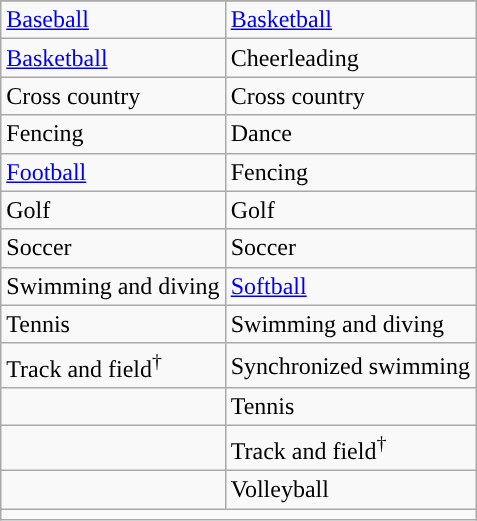<table class="wikitable">
<tr>
</tr>
<tr>
<td><a href='#'>Baseball</a></td>
<td><a href='#'>Basketball</a></td>
</tr>
<tr>
<td><a href='#'>Basketball</a></td>
<td>Cheerleading</td>
</tr>
<tr>
<td>Cross country</td>
<td>Cross country</td>
</tr>
<tr>
<td>Fencing</td>
<td>Dance</td>
</tr>
<tr>
<td><a href='#'>Football</a></td>
<td>Fencing</td>
</tr>
<tr>
<td>Golf</td>
<td>Golf</td>
</tr>
<tr>
<td>Soccer</td>
<td>Soccer</td>
</tr>
<tr>
<td>Swimming and diving</td>
<td><a href='#'>Softball</a></td>
</tr>
<tr>
<td>Tennis</td>
<td>Swimming and diving</td>
</tr>
<tr>
<td>Track and field<sup>†</sup></td>
<td>Synchronized swimming</td>
</tr>
<tr>
<td></td>
<td>Tennis</td>
</tr>
<tr>
<td></td>
<td>Track and field<sup>†</sup></td>
</tr>
<tr>
<td></td>
<td>Volleyball</td>
</tr>
<tr>
<td colspan="2"></td>
</tr>
</table>
